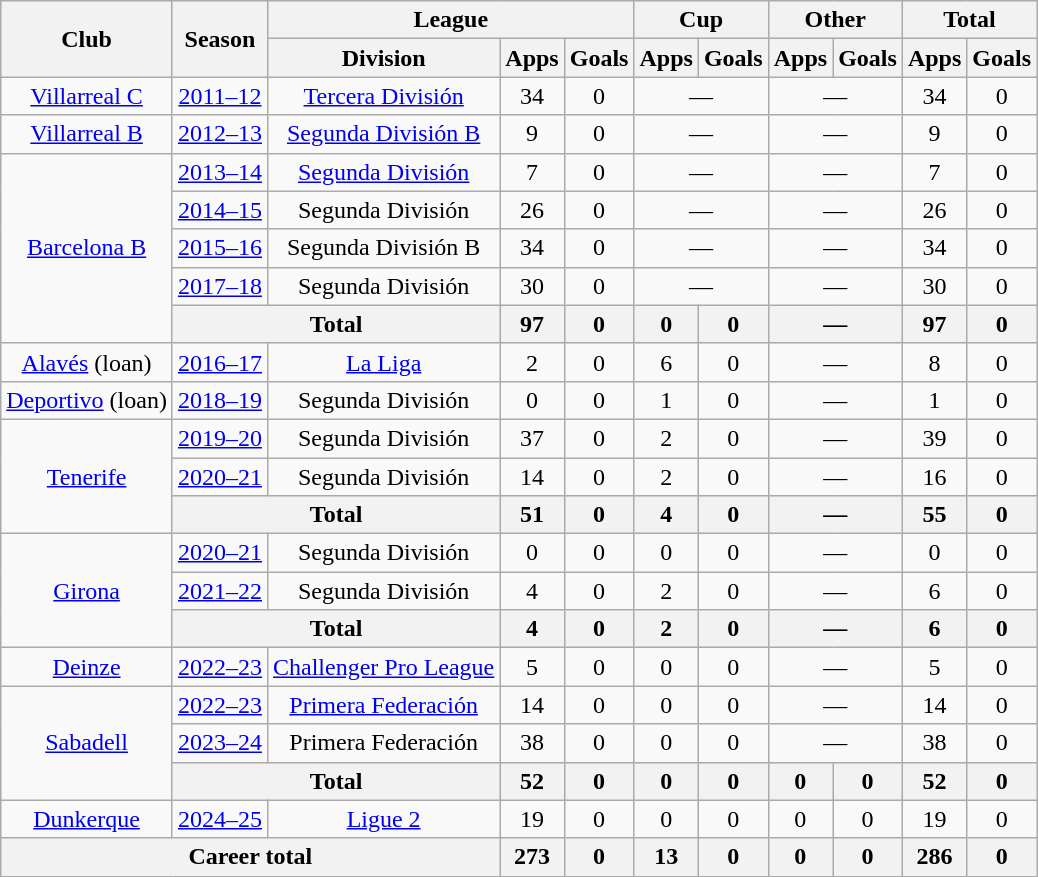<table class="wikitable" style="text-align: center;">
<tr>
<th rowspan="2">Club</th>
<th rowspan="2">Season</th>
<th colspan="3">League</th>
<th colspan="2">Cup</th>
<th colspan="2">Other</th>
<th colspan="2">Total</th>
</tr>
<tr>
<th>Division</th>
<th>Apps</th>
<th>Goals</th>
<th>Apps</th>
<th>Goals</th>
<th>Apps</th>
<th>Goals</th>
<th>Apps</th>
<th>Goals</th>
</tr>
<tr>
<td align="center" valign="center"><a href='#'>Villarreal C</a></td>
<td !colspan="2"><a href='#'>2011–12</a></td>
<td><a href='#'>Tercera División</a></td>
<td>34</td>
<td>0</td>
<td colspan=2>—</td>
<td colspan="2">—</td>
<td>34</td>
<td>0</td>
</tr>
<tr>
<td align="center" valign="center"><a href='#'>Villarreal B</a></td>
<td><a href='#'>2012–13</a></td>
<td><a href='#'>Segunda División B</a></td>
<td>9</td>
<td>0</td>
<td colspan="2">—</td>
<td colspan="2">—</td>
<td>9</td>
<td>0</td>
</tr>
<tr>
<td rowspan="5" align="center" valign="center"><a href='#'>Barcelona B</a></td>
<td><a href='#'>2013–14</a></td>
<td><a href='#'>Segunda División</a></td>
<td>7</td>
<td>0</td>
<td colspan="2">—</td>
<td colspan="2">—</td>
<td>7</td>
<td>0</td>
</tr>
<tr>
<td><a href='#'>2014–15</a></td>
<td>Segunda División</td>
<td>26</td>
<td>0</td>
<td colspan="2">—</td>
<td colspan="2">—</td>
<td>26</td>
<td>0</td>
</tr>
<tr>
<td><a href='#'>2015–16</a></td>
<td>Segunda División B</td>
<td>34</td>
<td>0</td>
<td colspan="2">—</td>
<td colspan="2">—</td>
<td>34</td>
<td>0</td>
</tr>
<tr>
<td><a href='#'>2017–18</a></td>
<td>Segunda División</td>
<td>30</td>
<td>0</td>
<td colspan="2">—</td>
<td colspan="2">—</td>
<td>30</td>
<td>0</td>
</tr>
<tr>
<th colspan="2">Total</th>
<th>97</th>
<th>0</th>
<th>0</th>
<th>0</th>
<th colspan="2">—</th>
<th>97</th>
<th>0</th>
</tr>
<tr>
<td align="center" valign="center"><a href='#'>Alavés</a> (loan)</td>
<td><a href='#'>2016–17</a></td>
<td><a href='#'>La Liga</a></td>
<td>2</td>
<td>0</td>
<td>6</td>
<td>0</td>
<td colspan="2">—</td>
<td>8</td>
<td>0</td>
</tr>
<tr>
<td align="center" valign="center"><a href='#'>Deportivo</a> (loan)</td>
<td><a href='#'>2018–19</a></td>
<td>Segunda División</td>
<td>0</td>
<td>0</td>
<td>1</td>
<td>0</td>
<td colspan="2">—</td>
<td>1</td>
<td>0</td>
</tr>
<tr>
<td rowspan="3"><a href='#'>Tenerife</a></td>
<td><a href='#'>2019–20</a></td>
<td>Segunda División</td>
<td>37</td>
<td>0</td>
<td>2</td>
<td>0</td>
<td colspan="2">—</td>
<td>39</td>
<td>0</td>
</tr>
<tr>
<td><a href='#'>2020–21</a></td>
<td>Segunda División</td>
<td>14</td>
<td>0</td>
<td>2</td>
<td>0</td>
<td colspan="2">—</td>
<td>16</td>
<td>0</td>
</tr>
<tr>
<th colspan="2">Total</th>
<th>51</th>
<th>0</th>
<th>4</th>
<th>0</th>
<th colspan="2">—</th>
<th>55</th>
<th>0</th>
</tr>
<tr>
<td rowspan="3"><a href='#'>Girona</a></td>
<td><a href='#'>2020–21</a></td>
<td>Segunda División</td>
<td>0</td>
<td>0</td>
<td>0</td>
<td>0</td>
<td colspan="2">—</td>
<td>0</td>
<td>0</td>
</tr>
<tr>
<td><a href='#'>2021–22</a></td>
<td>Segunda División</td>
<td>4</td>
<td>0</td>
<td>2</td>
<td>0</td>
<td colspan="2">—</td>
<td>6</td>
<td>0</td>
</tr>
<tr>
<th colspan="2">Total</th>
<th>4</th>
<th>0</th>
<th>2</th>
<th>0</th>
<th colspan="2">—</th>
<th>6</th>
<th>0</th>
</tr>
<tr>
<td><a href='#'>Deinze</a></td>
<td><a href='#'>2022–23</a></td>
<td><a href='#'>Challenger Pro League</a></td>
<td>5</td>
<td>0</td>
<td>0</td>
<td>0</td>
<td colspan="2">—</td>
<td>5</td>
<td>0</td>
</tr>
<tr>
<td rowspan="3"><a href='#'>Sabadell</a></td>
<td><a href='#'>2022–23</a></td>
<td><a href='#'>Primera Federación</a></td>
<td>14</td>
<td>0</td>
<td>0</td>
<td>0</td>
<td colspan="2">—</td>
<td>14</td>
<td>0</td>
</tr>
<tr>
<td><a href='#'>2023–24</a></td>
<td>Primera Federación</td>
<td>38</td>
<td>0</td>
<td>0</td>
<td>0</td>
<td colspan="2">—</td>
<td>38</td>
<td>0</td>
</tr>
<tr>
<th colspan="2">Total</th>
<th>52</th>
<th>0</th>
<th>0</th>
<th>0</th>
<th>0</th>
<th>0</th>
<th>52</th>
<th>0</th>
</tr>
<tr>
<td><a href='#'>Dunkerque</a></td>
<td><a href='#'>2024–25</a></td>
<td><a href='#'>Ligue 2</a></td>
<td>19</td>
<td>0</td>
<td>0</td>
<td>0</td>
<td>0</td>
<td>0</td>
<td>19</td>
<td>0</td>
</tr>
<tr>
<th colspan="3">Career total</th>
<th>273</th>
<th>0</th>
<th>13</th>
<th>0</th>
<th>0</th>
<th>0</th>
<th>286</th>
<th>0</th>
</tr>
</table>
